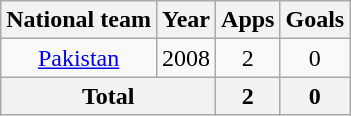<table class="wikitable" style="text-align:center">
<tr>
<th>National team</th>
<th>Year</th>
<th>Apps</th>
<th>Goals</th>
</tr>
<tr>
<td><a href='#'>Pakistan</a></td>
<td>2008</td>
<td>2</td>
<td>0</td>
</tr>
<tr>
<th colspan="2">Total</th>
<th>2</th>
<th>0</th>
</tr>
</table>
